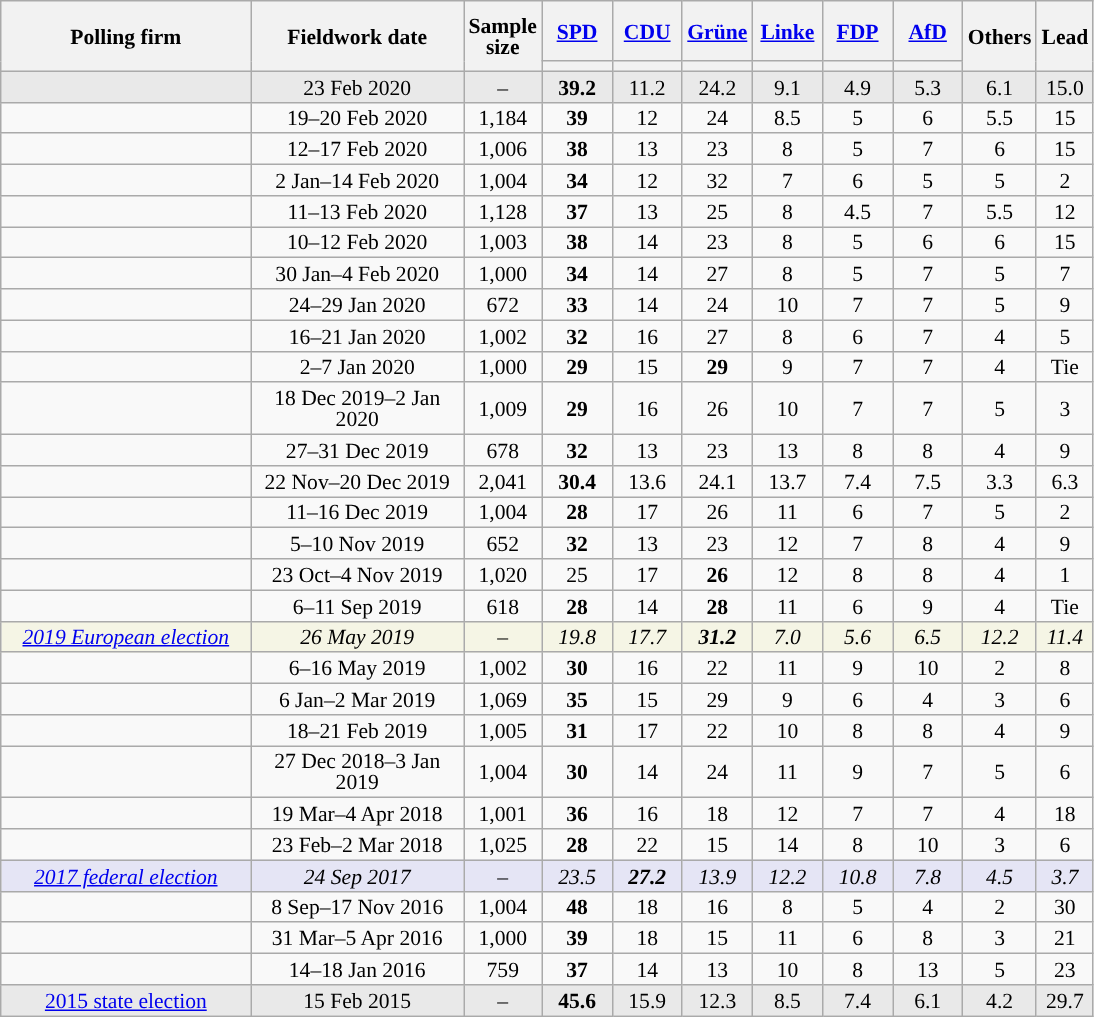<table class="wikitable sortable" style="text-align:center;font-size:90%;line-height:14px;">
<tr style="height:40px;">
<th style="width:160px;" rowspan="2">Polling firm</th>
<th style="width:135px;" rowspan="2">Fieldwork date</th>
<th style="width:35px;" rowspan="2">Sample<br>size</th>
<th class="unsortable" style="width:40px;"><a href='#'>SPD</a></th>
<th class="unsortable" style="width:40px;"><a href='#'>CDU</a></th>
<th class="unsortable" style="width:40px;"><a href='#'>Grüne</a></th>
<th class="unsortable" style="width:40px;"><a href='#'>Linke</a></th>
<th class="unsortable" style="width:40px;"><a href='#'>FDP</a></th>
<th class="unsortable" style="width:40px;"><a href='#'>AfD</a></th>
<th class="unsortable" style="width:40px;" rowspan="2">Others</th>
<th style="width:30px;" rowspan="2">Lead</th>
</tr>
<tr>
<th style="background:"></th>
<th style="background:"></th>
<th style="background:"></th>
<th style="background:"></th>
<th style="background:"></th>
<th style="background:"></th>
</tr>
<tr style="background:#E9E9E9;">
<td></td>
<td data-sort-value="2020-02-23">23 Feb 2020</td>
<td>–</td>
<td><strong>39.2</strong></td>
<td>11.2</td>
<td>24.2</td>
<td>9.1</td>
<td>4.9</td>
<td>5.3</td>
<td>6.1</td>
<td style="background:">15.0</td>
</tr>
<tr>
<td></td>
<td data-sort-value="2020-02-20">19–20 Feb 2020</td>
<td>1,184</td>
<td><strong>39</strong></td>
<td>12</td>
<td>24</td>
<td>8.5</td>
<td>5</td>
<td>6</td>
<td>5.5</td>
<td style="background:">15</td>
</tr>
<tr>
<td></td>
<td data-sort-value="2020-02-17">12–17 Feb 2020</td>
<td>1,006</td>
<td><strong>38</strong></td>
<td>13</td>
<td>23</td>
<td>8</td>
<td>5</td>
<td>7</td>
<td>6</td>
<td style="background:">15</td>
</tr>
<tr>
<td></td>
<td data-sort-value="2020-02-14">2 Jan–14 Feb 2020</td>
<td>1,004</td>
<td><strong>34</strong></td>
<td>12</td>
<td>32</td>
<td>7</td>
<td>6</td>
<td>5</td>
<td>5</td>
<td style="background:">2</td>
</tr>
<tr>
<td></td>
<td data-sort-value="2020-02-13">11–13 Feb 2020</td>
<td>1,128</td>
<td><strong>37</strong></td>
<td>13</td>
<td>25</td>
<td>8</td>
<td>4.5</td>
<td>7</td>
<td>5.5</td>
<td style="background:">12</td>
</tr>
<tr>
<td></td>
<td data-sort-value="2020-02-12">10–12 Feb 2020</td>
<td>1,003</td>
<td><strong>38</strong></td>
<td>14</td>
<td>23</td>
<td>8</td>
<td>5</td>
<td>6</td>
<td>6</td>
<td style="background:">15</td>
</tr>
<tr>
<td></td>
<td data-sort-value="2020-02-04">30 Jan–4 Feb 2020</td>
<td>1,000</td>
<td><strong>34</strong></td>
<td>14</td>
<td>27</td>
<td>8</td>
<td>5</td>
<td>7</td>
<td>5</td>
<td style="background:">7</td>
</tr>
<tr>
<td></td>
<td data-sort-value="2020-01-29">24–29 Jan 2020</td>
<td>672</td>
<td><strong>33</strong></td>
<td>14</td>
<td>24</td>
<td>10</td>
<td>7</td>
<td>7</td>
<td>5</td>
<td style="background:">9</td>
</tr>
<tr>
<td></td>
<td data-sort-value="2020-01-21">16–21 Jan 2020</td>
<td>1,002</td>
<td><strong>32</strong></td>
<td>16</td>
<td>27</td>
<td>8</td>
<td>6</td>
<td>7</td>
<td>4</td>
<td style="background:">5</td>
</tr>
<tr>
<td></td>
<td data-sort-value="2020-01-07">2–7 Jan 2020</td>
<td>1,000</td>
<td><strong>29</strong></td>
<td>15</td>
<td><strong>29</strong></td>
<td>9</td>
<td>7</td>
<td>7</td>
<td>4</td>
<td data-sort-value="0">Tie</td>
</tr>
<tr>
<td></td>
<td data-sort-value="2020-01-02">18 Dec 2019–2 Jan 2020</td>
<td>1,009</td>
<td><strong>29</strong></td>
<td>16</td>
<td>26</td>
<td>10</td>
<td>7</td>
<td>7</td>
<td>5</td>
<td style="background:">3</td>
</tr>
<tr>
<td></td>
<td data-sort-value="2019-12-31">27–31 Dec 2019</td>
<td>678</td>
<td><strong>32</strong></td>
<td>13</td>
<td>23</td>
<td>13</td>
<td>8</td>
<td>8</td>
<td>4</td>
<td style="background:">9</td>
</tr>
<tr>
<td></td>
<td data-sort-value="2019-12-20">22 Nov–20 Dec 2019</td>
<td>2,041</td>
<td><strong>30.4</strong></td>
<td>13.6</td>
<td>24.1</td>
<td>13.7</td>
<td>7.4</td>
<td>7.5</td>
<td>3.3</td>
<td style="background:">6.3</td>
</tr>
<tr>
<td></td>
<td data-sort-value="2019-12-16">11–16 Dec 2019</td>
<td>1,004</td>
<td><strong>28</strong></td>
<td>17</td>
<td>26</td>
<td>11</td>
<td>6</td>
<td>7</td>
<td>5</td>
<td style="background:">2</td>
</tr>
<tr>
<td></td>
<td data-sort-value="2019-11-10">5–10 Nov 2019</td>
<td>652</td>
<td><strong>32</strong></td>
<td>13</td>
<td>23</td>
<td>12</td>
<td>7</td>
<td>8</td>
<td>4</td>
<td style="background:">9</td>
</tr>
<tr>
<td></td>
<td data-sort-value="2019-11-04">23 Oct–4 Nov 2019</td>
<td>1,020</td>
<td>25</td>
<td>17</td>
<td><strong>26</strong></td>
<td>12</td>
<td>8</td>
<td>8</td>
<td>4</td>
<td style="background:">1</td>
</tr>
<tr>
<td></td>
<td data-sort-value="2019-09-11">6–11 Sep 2019</td>
<td>618</td>
<td><strong>28</strong></td>
<td>14</td>
<td><strong>28</strong></td>
<td>11</td>
<td>6</td>
<td>9</td>
<td>4</td>
<td data-sort-value="0">Tie</td>
</tr>
<tr style="background:#F5F5E5;font-style:italic;">
<td><a href='#'>2019 European election</a></td>
<td data-sort-value="2019-05-26">26 May 2019</td>
<td>–</td>
<td>19.8</td>
<td>17.7</td>
<td><strong>31.2</strong></td>
<td>7.0</td>
<td>5.6</td>
<td>6.5</td>
<td>12.2</td>
<td style="background:">11.4</td>
</tr>
<tr>
<td></td>
<td data-sort-value="2019-05-16">6–16 May 2019</td>
<td>1,002</td>
<td><strong>30</strong></td>
<td>16</td>
<td>22</td>
<td>11</td>
<td>9</td>
<td>10</td>
<td>2</td>
<td style="background:">8</td>
</tr>
<tr>
<td></td>
<td data-sort-value="2019-03-02">6 Jan–2 Mar 2019</td>
<td>1,069</td>
<td><strong>35</strong></td>
<td>15</td>
<td>29</td>
<td>9</td>
<td>6</td>
<td>4</td>
<td>3</td>
<td style="background:">6</td>
</tr>
<tr>
<td></td>
<td data-sort-value="2019-02-21">18–21 Feb 2019</td>
<td>1,005</td>
<td><strong>31</strong></td>
<td>17</td>
<td>22</td>
<td>10</td>
<td>8</td>
<td>8</td>
<td>4</td>
<td style="background:">9</td>
</tr>
<tr>
<td></td>
<td data-sort-value="2019-01-03">27 Dec 2018–3 Jan 2019</td>
<td>1,004</td>
<td><strong>30</strong></td>
<td>14</td>
<td>24</td>
<td>11</td>
<td>9</td>
<td>7</td>
<td>5</td>
<td style="background:">6</td>
</tr>
<tr>
<td></td>
<td data-sort-value="2018-04-04">19 Mar–4 Apr 2018</td>
<td>1,001</td>
<td><strong>36</strong></td>
<td>16</td>
<td>18</td>
<td>12</td>
<td>7</td>
<td>7</td>
<td>4</td>
<td style="background:">18</td>
</tr>
<tr>
<td></td>
<td data-sort-value="2018-03-02">23 Feb–2 Mar 2018</td>
<td>1,025</td>
<td><strong>28</strong></td>
<td>22</td>
<td>15</td>
<td>14</td>
<td>8</td>
<td>10</td>
<td>3</td>
<td style="background:">6</td>
</tr>
<tr style="background:#E5E5F5;font-style:italic;">
<td><a href='#'>2017 federal election</a></td>
<td data-sort-value="2017-09-24">24 Sep 2017</td>
<td>–</td>
<td>23.5</td>
<td><strong>27.2</strong></td>
<td>13.9</td>
<td>12.2</td>
<td>10.8</td>
<td>7.8</td>
<td>4.5</td>
<td style="background:">3.7</td>
</tr>
<tr>
<td></td>
<td data-sort-value="2016-11-17">8 Sep–17 Nov 2016</td>
<td>1,004</td>
<td><strong>48</strong></td>
<td>18</td>
<td>16</td>
<td>8</td>
<td>5</td>
<td>4</td>
<td>2</td>
<td style="background:">30</td>
</tr>
<tr>
<td></td>
<td data-sort-value="2016-04-05">31 Mar–5 Apr 2016</td>
<td>1,000</td>
<td><strong>39</strong></td>
<td>18</td>
<td>15</td>
<td>11</td>
<td>6</td>
<td>8</td>
<td>3</td>
<td style="background:">21</td>
</tr>
<tr>
<td></td>
<td data-sort-value="2016-01-18">14–18 Jan 2016</td>
<td>759</td>
<td><strong>37</strong></td>
<td>14</td>
<td>13</td>
<td>10</td>
<td>8</td>
<td>13</td>
<td>5</td>
<td style="background:">23</td>
</tr>
<tr style="background:#E9E9E9;">
<td><a href='#'>2015 state election</a></td>
<td data-sort-value="2015-02-15">15 Feb 2015</td>
<td>–</td>
<td><strong>45.6</strong></td>
<td>15.9</td>
<td>12.3</td>
<td>8.5</td>
<td>7.4</td>
<td>6.1</td>
<td>4.2</td>
<td style="background:">29.7</td>
</tr>
</table>
